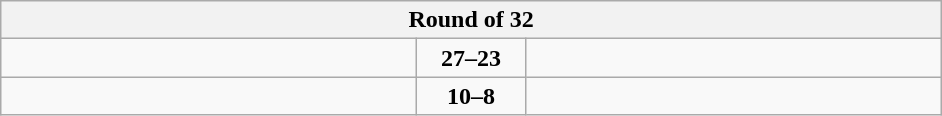<table class="wikitable" style="text-align: center;">
<tr>
<th colspan=3>Round of 32</th>
</tr>
<tr>
<td align=left width="270"><strong></strong></td>
<td align=center width="65"><strong>27–23</strong></td>
<td align=left width="270"></td>
</tr>
<tr>
<td align=left><strong></strong></td>
<td align=center><strong>10–8</strong></td>
<td align=left></td>
</tr>
</table>
